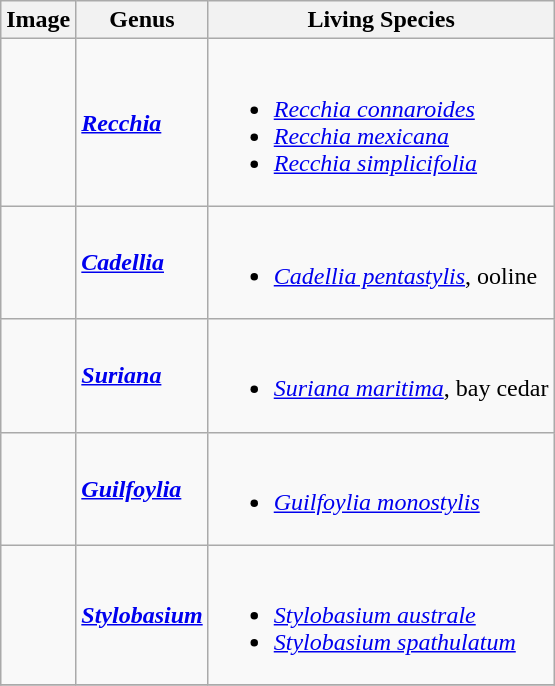<table class="wikitable">
<tr>
<th>Image</th>
<th>Genus</th>
<th>Living Species</th>
</tr>
<tr>
<td></td>
<td><strong><em><a href='#'>Recchia</a></em></strong> </td>
<td><br><ul><li><em><a href='#'>Recchia connaroides</a></em></li><li><em><a href='#'>Recchia mexicana</a></em></li><li><em><a href='#'>Recchia simplicifolia</a></em></li></ul></td>
</tr>
<tr>
<td></td>
<td><strong><em><a href='#'>Cadellia</a></em></strong> </td>
<td><br><ul><li><em><a href='#'>Cadellia pentastylis</a></em>, ooline</li></ul></td>
</tr>
<tr>
<td></td>
<td><strong><em><a href='#'>Suriana</a></em></strong> </td>
<td><br><ul><li><em><a href='#'>Suriana maritima</a></em>, bay cedar</li></ul></td>
</tr>
<tr>
<td></td>
<td><strong><em><a href='#'>Guilfoylia</a></em></strong> </td>
<td><br><ul><li><em><a href='#'>Guilfoylia monostylis</a></em></li></ul></td>
</tr>
<tr>
<td></td>
<td><strong><em><a href='#'>Stylobasium</a></em></strong> </td>
<td><br><ul><li><em><a href='#'>Stylobasium australe</a></em></li><li><em><a href='#'>Stylobasium spathulatum</a></em></li></ul></td>
</tr>
<tr>
</tr>
</table>
